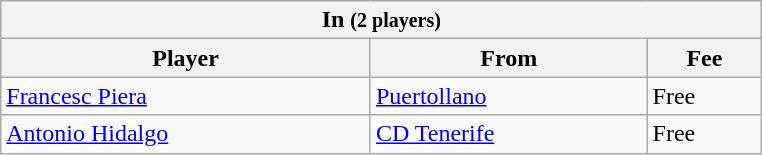<table class="wikitable collapsible collapsed">
<tr>
<th colspan="3" style="width:500px;"> <strong>In</strong> <small>(2 players)</small></th>
</tr>
<tr>
<th>Player</th>
<th>From</th>
<th>Fee</th>
</tr>
<tr>
<td> <a href='#'>Francesc Piera</a></td>
<td> <a href='#'>Puertollano</a></td>
<td>Free</td>
</tr>
<tr>
<td> <a href='#'>Antonio Hidalgo</a></td>
<td> <a href='#'>CD Tenerife</a></td>
<td>Free</td>
</tr>
</table>
